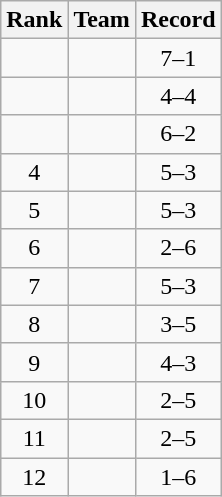<table class="wikitable">
<tr>
<th>Rank</th>
<th>Team</th>
<th>Record</th>
</tr>
<tr>
<td align=center></td>
<td></td>
<td align=center>7–1</td>
</tr>
<tr>
<td align=center></td>
<td></td>
<td align=center>4–4</td>
</tr>
<tr>
<td align=center></td>
<td></td>
<td align=center>6–2</td>
</tr>
<tr>
<td align=center>4</td>
<td></td>
<td align=center>5–3</td>
</tr>
<tr>
<td align=center>5</td>
<td></td>
<td align=center>5–3</td>
</tr>
<tr>
<td align=center>6</td>
<td></td>
<td align=center>2–6</td>
</tr>
<tr>
<td align=center>7</td>
<td></td>
<td align=center>5–3</td>
</tr>
<tr>
<td align=center>8</td>
<td></td>
<td align=center>3–5</td>
</tr>
<tr>
<td align=center>9</td>
<td></td>
<td align=center>4–3</td>
</tr>
<tr>
<td align=center>10</td>
<td></td>
<td align=center>2–5</td>
</tr>
<tr>
<td align=center>11</td>
<td></td>
<td align=center>2–5</td>
</tr>
<tr>
<td align=center>12</td>
<td></td>
<td align=center>1–6</td>
</tr>
</table>
